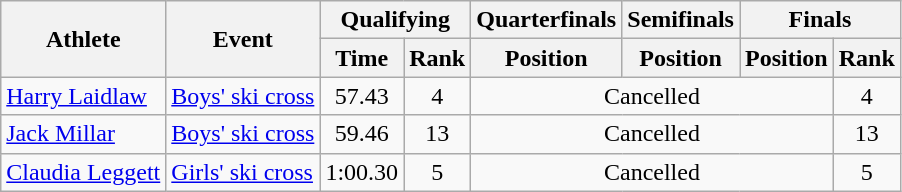<table class="wikitable">
<tr>
<th rowspan="2">Athlete</th>
<th rowspan="2">Event</th>
<th colspan="2">Qualifying</th>
<th>Quarterfinals</th>
<th>Semifinals</th>
<th colspan=2>Finals</th>
</tr>
<tr>
<th>Time</th>
<th>Rank</th>
<th>Position</th>
<th>Position</th>
<th>Position</th>
<th>Rank</th>
</tr>
<tr>
<td><a href='#'>Harry Laidlaw</a></td>
<td><a href='#'>Boys' ski cross</a></td>
<td align="center">57.43</td>
<td align="center">4</td>
<td align="center" colspan=3>Cancelled</td>
<td align="center">4</td>
</tr>
<tr>
<td><a href='#'>Jack Millar</a></td>
<td><a href='#'>Boys' ski cross</a></td>
<td align="center">59.46</td>
<td align="center">13</td>
<td align="center" colspan=3>Cancelled</td>
<td align="center">13</td>
</tr>
<tr>
<td><a href='#'>Claudia Leggett</a></td>
<td><a href='#'>Girls' ski cross</a></td>
<td align="center">1:00.30</td>
<td align="center">5</td>
<td align="center" colspan=3>Cancelled</td>
<td align="center">5</td>
</tr>
</table>
